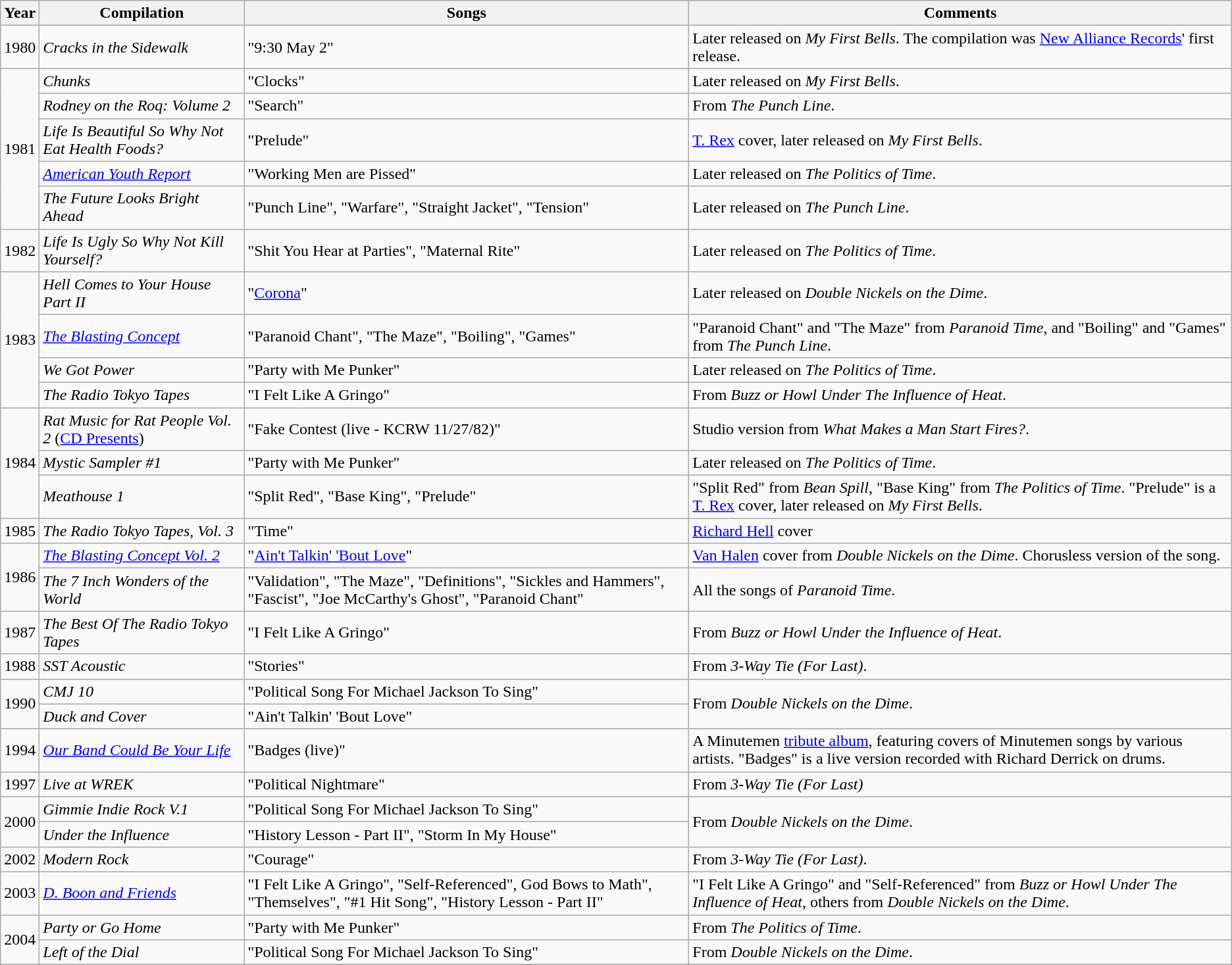<table class="wikitable">
<tr>
<th>Year</th>
<th>Compilation</th>
<th>Songs</th>
<th>Comments</th>
</tr>
<tr>
<td>1980</td>
<td><em>Cracks in the Sidewalk</em></td>
<td>"9:30 May 2"</td>
<td>Later released on <em>My First Bells</em>. The compilation was <a href='#'>New Alliance Records</a>' first release.</td>
</tr>
<tr>
<td rowspan="5">1981</td>
<td><em>Chunks</em></td>
<td>"Clocks"</td>
<td>Later released on <em>My First Bells</em>.</td>
</tr>
<tr>
<td><em>Rodney on the Roq: Volume 2</em></td>
<td>"Search"</td>
<td>From <em>The Punch Line</em>.</td>
</tr>
<tr>
<td><em>Life Is Beautiful So Why Not Eat Health Foods?</em></td>
<td>"Prelude"</td>
<td><a href='#'>T. Rex</a> cover, later released on <em>My First Bells</em>.</td>
</tr>
<tr>
<td><em><a href='#'>American Youth Report</a></em></td>
<td>"Working Men are Pissed"</td>
<td>Later released on <em>The Politics of Time</em>.</td>
</tr>
<tr>
<td><em>The Future Looks Bright Ahead</em></td>
<td>"Punch Line", "Warfare", "Straight Jacket", "Tension"</td>
<td>Later released on <em>The Punch Line</em>.</td>
</tr>
<tr>
<td>1982</td>
<td><em>Life Is Ugly So Why Not Kill Yourself?</em></td>
<td>"Shit You Hear at Parties", "Maternal Rite"</td>
<td>Later released on <em>The Politics of Time</em>.</td>
</tr>
<tr>
<td rowspan="4">1983</td>
<td><em>Hell Comes to Your House Part II</em></td>
<td>"<a href='#'>Corona</a>"</td>
<td>Later released on <em>Double Nickels on the Dime</em>.</td>
</tr>
<tr>
<td><em><a href='#'>The Blasting Concept</a></em></td>
<td>"Paranoid Chant", "The Maze", "Boiling", "Games"</td>
<td>"Paranoid Chant" and "The Maze" from <em>Paranoid Time</em>, and "Boiling" and "Games" from <em>The Punch Line</em>.</td>
</tr>
<tr>
<td><em>We Got Power</em></td>
<td>"Party with Me Punker"</td>
<td>Later released on <em>The Politics of Time</em>.</td>
</tr>
<tr>
<td><em>The Radio Tokyo Tapes</em></td>
<td>"I Felt Like A Gringo"</td>
<td>From <em>Buzz or Howl Under The Influence of Heat</em>.</td>
</tr>
<tr>
<td rowspan="3">1984</td>
<td><em>Rat Music for Rat People Vol. 2</em> (<a href='#'>CD Presents</a>)</td>
<td>"Fake Contest (live - KCRW 11/27/82)"</td>
<td>Studio version from <em>What Makes a Man Start Fires?</em>.</td>
</tr>
<tr>
<td><em>Mystic Sampler #1</em></td>
<td>"Party with Me Punker"</td>
<td>Later released on <em>The Politics of Time</em>.</td>
</tr>
<tr>
<td><em>Meathouse 1</em></td>
<td>"Split Red", "Base King", "Prelude"</td>
<td>"Split Red" from <em>Bean Spill</em>, "Base King" from <em>The Politics of Time</em>. "Prelude" is a <a href='#'>T. Rex</a> cover, later released on <em>My First Bells</em>.</td>
</tr>
<tr>
<td>1985</td>
<td><em>The Radio Tokyo Tapes, Vol. 3</em></td>
<td>"Time"</td>
<td><a href='#'>Richard Hell</a> cover</td>
</tr>
<tr>
<td rowspan="2">1986</td>
<td><em><a href='#'>The Blasting Concept Vol. 2</a></em></td>
<td>"<a href='#'>Ain't Talkin' 'Bout Love</a>"</td>
<td><a href='#'>Van Halen</a> cover from <em>Double Nickels on the Dime</em>. Chorusless version of the song.</td>
</tr>
<tr>
<td><em>The 7 Inch Wonders of the World</em></td>
<td>"Validation", "The Maze", "Definitions", "Sickles and Hammers", "Fascist", "Joe McCarthy's Ghost", "Paranoid Chant"</td>
<td>All the songs of <em>Paranoid Time</em>.</td>
</tr>
<tr>
<td>1987</td>
<td><em>The Best Of The Radio Tokyo Tapes</em></td>
<td>"I Felt Like A Gringo"</td>
<td>From <em>Buzz or Howl Under the Influence of Heat</em>.</td>
</tr>
<tr>
<td>1988</td>
<td><em>SST Acoustic</em></td>
<td>"Stories"</td>
<td>From <em>3-Way Tie (For Last)</em>.</td>
</tr>
<tr>
<td rowspan="2">1990</td>
<td><em>CMJ 10</em></td>
<td>"Political Song For Michael Jackson To Sing"</td>
<td rowspan="2">From <em>Double Nickels on the Dime</em>.</td>
</tr>
<tr>
<td><em>Duck and Cover</em></td>
<td>"Ain't Talkin' 'Bout Love"</td>
</tr>
<tr>
<td>1994</td>
<td><em><a href='#'>Our Band Could Be Your Life</a></em></td>
<td>"Badges (live)"</td>
<td>A Minutemen <a href='#'>tribute album</a>, featuring covers of Minutemen songs by various artists. "Badges" is a live version recorded with Richard Derrick on drums.</td>
</tr>
<tr>
<td>1997</td>
<td><em>Live at WREK</em></td>
<td>"Political Nightmare"</td>
<td>From <em>3-Way Tie (For Last)</em></td>
</tr>
<tr>
<td rowspan="2">2000</td>
<td><em>Gimmie Indie Rock V.1</em></td>
<td>"Political Song For Michael Jackson To Sing"</td>
<td rowspan="2">From <em>Double Nickels on the Dime</em>.</td>
</tr>
<tr>
<td><em>Under the Influence</em></td>
<td>"History Lesson - Part II", "Storm In My House"</td>
</tr>
<tr>
<td>2002</td>
<td><em>Modern Rock</em></td>
<td>"Courage"</td>
<td>From <em>3-Way Tie (For Last)</em>.</td>
</tr>
<tr>
<td>2003</td>
<td><em><a href='#'>D. Boon and Friends</a></em></td>
<td>"I Felt Like A Gringo", "Self-Referenced", God Bows to Math", "Themselves", "#1 Hit Song", "History Lesson - Part II"</td>
<td>"I Felt Like A Gringo" and "Self-Referenced" from <em>Buzz or Howl Under The Influence of Heat</em>, others from <em>Double Nickels on the Dime</em>.</td>
</tr>
<tr>
<td rowspan="2">2004</td>
<td><em>Party or Go Home</em></td>
<td>"Party with Me Punker"</td>
<td>From <em>The Politics of Time</em>.</td>
</tr>
<tr>
<td><em>Left of the Dial</em></td>
<td>"Political Song For Michael Jackson To Sing"</td>
<td>From <em>Double Nickels on the Dime</em>.</td>
</tr>
<tr>
</tr>
</table>
